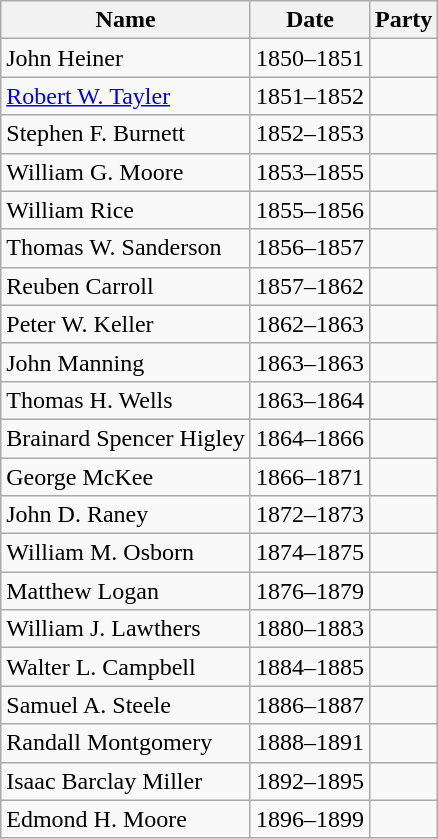<table class="wikitable">
<tr>
<th>Name</th>
<th>Date</th>
<th>Party</th>
</tr>
<tr>
<td>John Heiner</td>
<td>1850–1851</td>
<td></td>
</tr>
<tr>
<td><a href='#'>Robert W. Tayler</a></td>
<td>1851–1852</td>
<td></td>
</tr>
<tr>
<td>Stephen F. Burnett</td>
<td>1852–1853</td>
<td></td>
</tr>
<tr>
<td>William G. Moore</td>
<td>1853–1855</td>
<td></td>
</tr>
<tr>
<td>William Rice</td>
<td>1855–1856</td>
<td></td>
</tr>
<tr>
<td>Thomas W. Sanderson</td>
<td>1856–1857</td>
<td></td>
</tr>
<tr>
<td>Reuben Carroll</td>
<td>1857–1862</td>
<td></td>
</tr>
<tr>
<td>Peter W. Keller</td>
<td>1862–1863</td>
<td></td>
</tr>
<tr>
<td>John Manning</td>
<td>1863–1863</td>
<td></td>
</tr>
<tr>
<td>Thomas H. Wells</td>
<td>1863–1864</td>
<td></td>
</tr>
<tr>
<td>Brainard Spencer Higley</td>
<td>1864–1866</td>
<td></td>
</tr>
<tr>
<td>George McKee</td>
<td>1866–1871</td>
<td></td>
</tr>
<tr>
<td>John D. Raney</td>
<td>1872–1873</td>
<td></td>
</tr>
<tr>
<td>William M. Osborn</td>
<td>1874–1875</td>
<td></td>
</tr>
<tr>
<td>Matthew Logan</td>
<td>1876–1879</td>
<td></td>
</tr>
<tr>
<td>William J. Lawthers</td>
<td>1880–1883</td>
<td></td>
</tr>
<tr>
<td>Walter L. Campbell</td>
<td>1884–1885</td>
<td></td>
</tr>
<tr>
<td>Samuel A. Steele</td>
<td>1886–1887</td>
<td></td>
</tr>
<tr>
<td>Randall Montgomery</td>
<td>1888–1891</td>
<td></td>
</tr>
<tr>
<td>Isaac Barclay Miller</td>
<td>1892–1895</td>
<td></td>
</tr>
<tr>
<td>Edmond H. Moore</td>
<td>1896–1899</td>
<td></td>
</tr>
</table>
